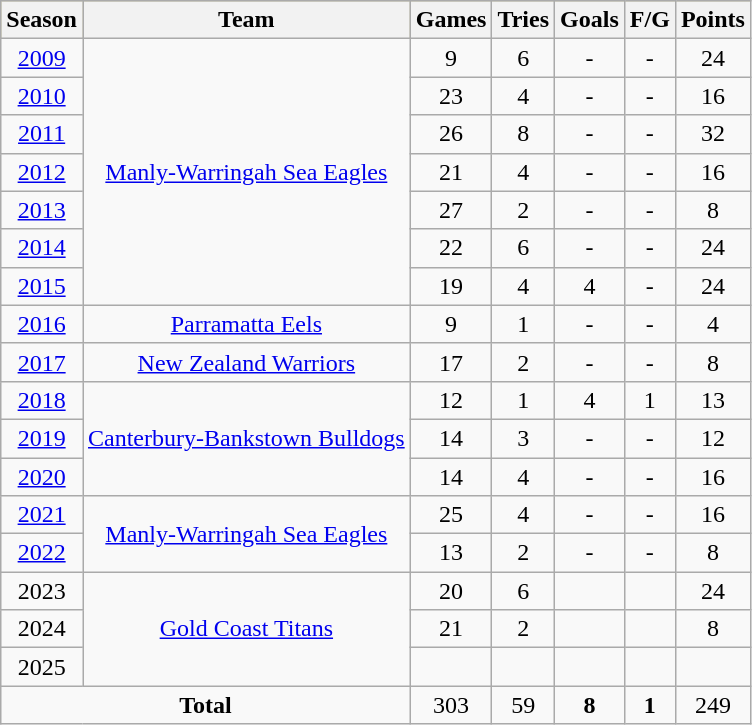<table class="wikitable" style="text-align:center;">
<tr style="background:#bdb76b;">
<th>Season</th>
<th>Team</th>
<th>Games</th>
<th>Tries</th>
<th>Goals</th>
<th>F/G</th>
<th>Points</th>
</tr>
<tr>
<td><a href='#'>2009</a></td>
<td rowspan="7"> <a href='#'>Manly-Warringah Sea Eagles</a></td>
<td>9</td>
<td>6</td>
<td>-</td>
<td>-</td>
<td>24</td>
</tr>
<tr>
<td><a href='#'>2010</a></td>
<td>23</td>
<td>4</td>
<td>-</td>
<td>-</td>
<td>16</td>
</tr>
<tr>
<td><a href='#'>2011</a></td>
<td>26</td>
<td>8</td>
<td>-</td>
<td>-</td>
<td>32</td>
</tr>
<tr>
<td><a href='#'>2012</a></td>
<td>21</td>
<td>4</td>
<td>-</td>
<td>-</td>
<td>16</td>
</tr>
<tr>
<td><a href='#'>2013</a></td>
<td>27</td>
<td>2</td>
<td>-</td>
<td>-</td>
<td>8</td>
</tr>
<tr>
<td><a href='#'>2014</a></td>
<td>22</td>
<td>6</td>
<td>-</td>
<td>-</td>
<td>24</td>
</tr>
<tr>
<td><a href='#'>2015</a></td>
<td>19</td>
<td>4</td>
<td>4</td>
<td>-</td>
<td>24</td>
</tr>
<tr>
<td><a href='#'>2016</a></td>
<td rowspan="1"> <a href='#'>Parramatta Eels</a></td>
<td>9</td>
<td>1</td>
<td>-</td>
<td>-</td>
<td>4</td>
</tr>
<tr>
<td><a href='#'>2017</a></td>
<td rowspan="1"> <a href='#'>New Zealand Warriors</a></td>
<td>17</td>
<td>2</td>
<td>-</td>
<td>-</td>
<td>8</td>
</tr>
<tr>
<td><a href='#'>2018</a></td>
<td rowspan="3"> <a href='#'>Canterbury-Bankstown Bulldogs</a></td>
<td>12</td>
<td>1</td>
<td>4</td>
<td>1</td>
<td>13</td>
</tr>
<tr>
<td><a href='#'>2019</a></td>
<td>14</td>
<td>3</td>
<td>-</td>
<td>-</td>
<td>12</td>
</tr>
<tr>
<td><a href='#'>2020</a></td>
<td>14</td>
<td>4</td>
<td>-</td>
<td>-</td>
<td>16</td>
</tr>
<tr>
<td><a href='#'>2021</a></td>
<td rowspan="2"> <a href='#'>Manly-Warringah Sea Eagles</a></td>
<td>25</td>
<td>4</td>
<td>-</td>
<td>-</td>
<td>16</td>
</tr>
<tr>
<td><a href='#'>2022</a></td>
<td>13</td>
<td>2</td>
<td>-</td>
<td>-</td>
<td>8</td>
</tr>
<tr>
<td>2023</td>
<td rowspan="3"> <a href='#'>Gold Coast Titans</a></td>
<td>20</td>
<td>6</td>
<td></td>
<td></td>
<td>24</td>
</tr>
<tr>
<td>2024</td>
<td>21</td>
<td>2</td>
<td></td>
<td></td>
<td>8</td>
</tr>
<tr>
<td>2025</td>
<td></td>
<td></td>
<td></td>
<td></td>
<td></td>
</tr>
<tr>
<td colspan="2"><strong>Total</strong></td>
<td>303</td>
<td>59</td>
<td><strong>8</strong></td>
<td><strong>1</strong></td>
<td>249</td>
</tr>
</table>
